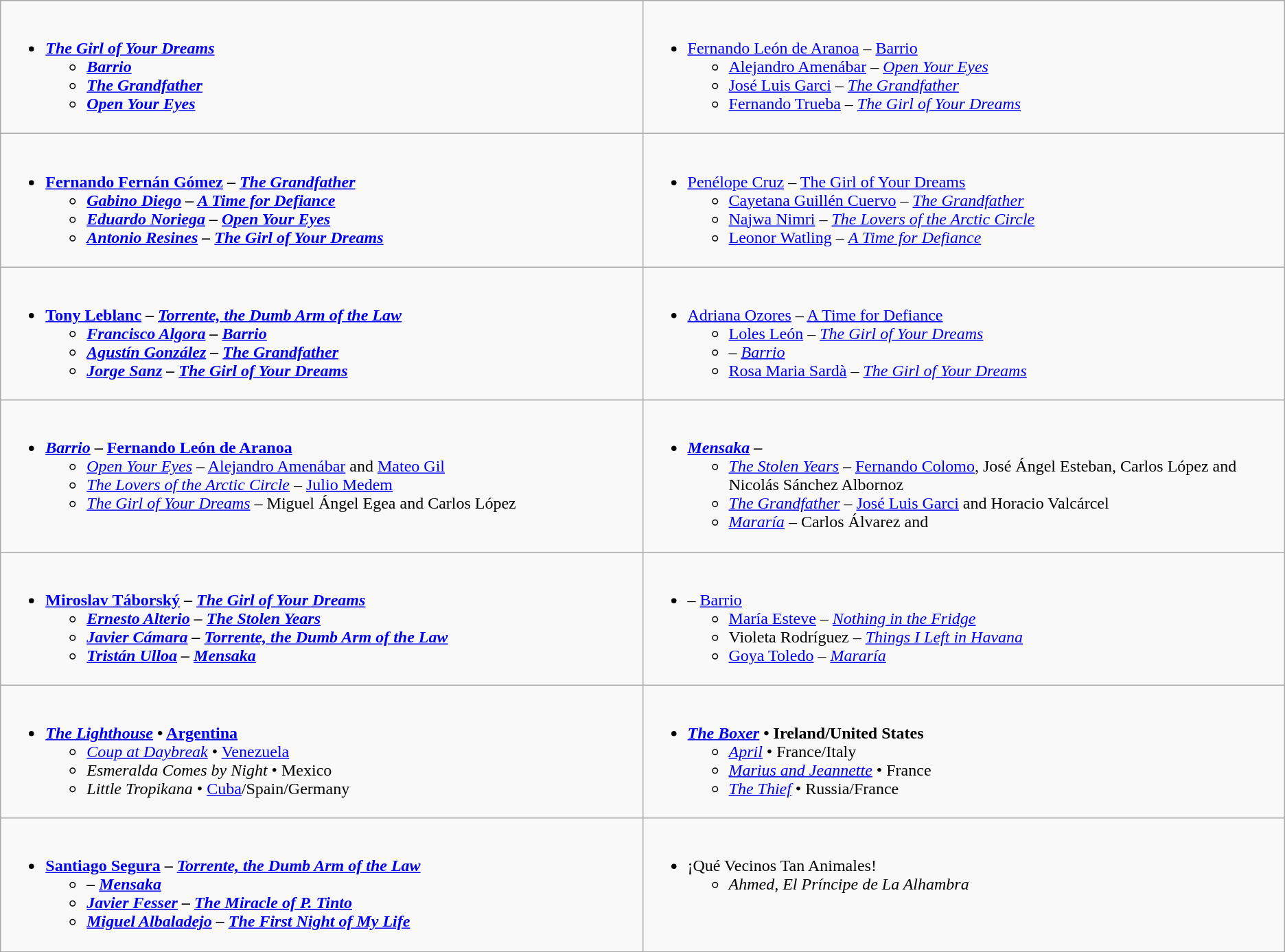<table class=wikitable style="width=100%">
<tr>
<td style="vertical-align:top;" width="50%"><br><ul><li><strong> <em><a href='#'>The Girl of Your Dreams</a><strong><em><ul><li></em><a href='#'>Barrio</a><em></li><li></em><a href='#'>The Grandfather</a><em></li><li></em><a href='#'>Open Your Eyes</a><em></li></ul></li></ul></td>
<td style="vertical-align:top;" width="50%"><br><ul><li></strong> <a href='#'>Fernando León de Aranoa</a> – </em><a href='#'>Barrio</a></em></strong><ul><li><a href='#'>Alejandro Amenábar</a> – <em><a href='#'>Open Your Eyes</a></em></li><li><a href='#'>José Luis Garci</a> – <em><a href='#'>The Grandfather</a></em></li><li><a href='#'>Fernando Trueba</a> – <em><a href='#'>The Girl of Your Dreams</a></em></li></ul></li></ul></td>
</tr>
<tr>
<td style="vertical-align:top;" width="50%"><br><ul><li><strong> <a href='#'>Fernando Fernán Gómez</a> – <em><a href='#'>The Grandfather</a><strong><em><ul><li><a href='#'>Gabino Diego</a> – </em><a href='#'>A Time for Defiance</a><em></li><li><a href='#'>Eduardo Noriega</a> – </em><a href='#'>Open Your Eyes</a><em></li><li><a href='#'>Antonio Resines</a> – </em><a href='#'>The Girl of Your Dreams</a><em></li></ul></li></ul></td>
<td style="vertical-align:top;" width="50%"><br><ul><li></strong> <a href='#'>Penélope Cruz</a> – </em><a href='#'>The Girl of Your Dreams</a></em></strong><ul><li><a href='#'>Cayetana Guillén Cuervo</a> – <em><a href='#'>The Grandfather</a></em></li><li><a href='#'>Najwa Nimri</a> – <em><a href='#'>The Lovers of the Arctic Circle</a></em></li><li><a href='#'>Leonor Watling</a> – <em><a href='#'>A Time for Defiance</a></em></li></ul></li></ul></td>
</tr>
<tr>
<td style="vertical-align:top;" width="50%"><br><ul><li><strong> <a href='#'>Tony Leblanc</a> – <em><a href='#'>Torrente, the Dumb Arm of the Law</a><strong><em><ul><li><a href='#'>Francisco Algora</a> – </em><a href='#'>Barrio</a><em></li><li><a href='#'>Agustín González</a> – </em><a href='#'>The Grandfather</a><em></li><li><a href='#'>Jorge Sanz</a> – </em><a href='#'>The Girl of Your Dreams</a><em></li></ul></li></ul></td>
<td style="vertical-align:top;" width="50%"><br><ul><li></strong> <a href='#'>Adriana Ozores</a> – </em><a href='#'>A Time for Defiance</a></em></strong><ul><li><a href='#'>Loles León</a> – <em><a href='#'>The Girl of Your Dreams</a></em></li><li> – <em><a href='#'>Barrio</a></em></li><li><a href='#'>Rosa Maria Sardà</a> – <em><a href='#'>The Girl of Your Dreams</a></em></li></ul></li></ul></td>
</tr>
<tr>
<td style="vertical-align:top;" width="50%"><br><ul><li><strong> <em><a href='#'>Barrio</a></em> – <a href='#'>Fernando León de Aranoa</a></strong><ul><li><em><a href='#'>Open Your Eyes</a></em> – <a href='#'>Alejandro Amenábar</a> and <a href='#'>Mateo Gil</a></li><li><em><a href='#'>The Lovers of the Arctic Circle</a></em> – <a href='#'>Julio Medem</a></li><li><em><a href='#'>The Girl of Your Dreams</a></em> – Miguel Ángel Egea and Carlos López</li></ul></li></ul></td>
<td style="vertical-align:top;" width="50%"><br><ul><li><strong> <em><a href='#'>Mensaka</a></em> – </strong><ul><li><em><a href='#'>The Stolen Years</a></em> – <a href='#'>Fernando Colomo</a>, José Ángel Esteban, Carlos López and Nicolás Sánchez Albornoz</li><li><em><a href='#'>The Grandfather</a></em> – <a href='#'>José Luis Garci</a> and Horacio Valcárcel</li><li><em><a href='#'>Mararía</a></em> – Carlos Álvarez and </li></ul></li></ul></td>
</tr>
<tr>
<td style="vertical-align:top;" width="50%"><br><ul><li><strong> <a href='#'>Miroslav Táborský</a> – <em><a href='#'>The Girl of Your Dreams</a><strong><em><ul><li><a href='#'>Ernesto Alterio</a> – </em><a href='#'>The Stolen Years</a><em></li><li><a href='#'>Javier Cámara</a> – </em><a href='#'>Torrente, the Dumb Arm of the Law</a><em></li><li><a href='#'>Tristán Ulloa</a> – </em><a href='#'>Mensaka</a><em></li></ul></li></ul></td>
<td style="vertical-align:top;" width="50%"><br><ul><li></strong> – </em><a href='#'>Barrio</a></em></strong><ul><li><a href='#'>María Esteve</a> – <em><a href='#'>Nothing in the Fridge</a></em></li><li>Violeta Rodríguez – <em><a href='#'>Things I Left in Havana</a></em></li><li><a href='#'>Goya Toledo</a> – <em><a href='#'>Mararía</a></em></li></ul></li></ul></td>
</tr>
<tr>
<td style="vertical-align:top;" width="50%"><br><ul><li><strong> <em><a href='#'>The Lighthouse</a></em> • <a href='#'>Argentina</a></strong><ul><li><em><a href='#'>Coup at Daybreak</a></em> • <a href='#'>Venezuela</a></li><li><em>Esmeralda Comes by Night</em> • Mexico</li><li><em>Little Tropikana</em> • <a href='#'>Cuba</a>/Spain/Germany</li></ul></li></ul></td>
<td style="vertical-align:top;" width="50%"><br><ul><li><strong> <em><a href='#'>The Boxer</a></em> • Ireland/United States</strong><ul><li><em><a href='#'>April</a></em> • France/Italy</li><li><em><a href='#'>Marius and Jeannette</a></em> • France</li><li><em><a href='#'>The Thief</a></em> • Russia/France</li></ul></li></ul></td>
</tr>
<tr>
<td style="vertical-align:top;" width="50%"><br><ul><li><strong> <a href='#'>Santiago Segura</a> – <em><a href='#'>Torrente, the Dumb Arm of the Law</a><strong><em><ul><li> – </em><a href='#'>Mensaka</a><em></li><li><a href='#'>Javier Fesser</a> – </em><a href='#'>The Miracle of P. Tinto</a><em></li><li><a href='#'>Miguel Albaladejo</a> – </em><a href='#'>The First Night of My Life</a><em></li></ul></li></ul></td>
<td style="vertical-align:top;" width="50%"><br><ul><li></strong> </em>¡Qué Vecinos Tan Animales!</em></strong><ul><li><em>Ahmed, El Príncipe de La Alhambra</em></li></ul></li></ul></td>
</tr>
</table>
